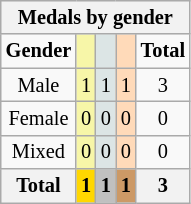<table class="wikitable" style="font-size:85%;">
<tr style="background:#efefef;">
<th colspan=5><strong>Medals by gender</strong></th>
</tr>
<tr align=center>
<td><strong>Gender</strong></td>
<td style="background:#f7f6a8;"></td>
<td style="background:#dce5e5;"></td>
<td style="background:#ffdab9;"></td>
<td><strong>Total</strong></td>
</tr>
<tr align=center>
<td>Male</td>
<td style="background:#F7F6A8;">1</td>
<td style="background:#DCE5E5;">1</td>
<td style="background:#FFDAB9;">1</td>
<td>3</td>
</tr>
<tr align=center>
<td>Female</td>
<td style="background:#F7F6A8;">0</td>
<td style="background:#DCE5E5;">0</td>
<td style="background:#FFDAB9;">0</td>
<td>0</td>
</tr>
<tr align=center>
<td>Mixed</td>
<td style="background:#F7F6A8;">0</td>
<td style="background:#DCE5E5;">0</td>
<td style="background:#FFDAB9;">0</td>
<td>0</td>
</tr>
<tr align=center>
<th><strong>Total</strong></th>
<th style="background:gold;"><strong>1</strong></th>
<th style="background:silver;"><strong>1</strong></th>
<th style="background:#c96;"><strong>1</strong></th>
<th><strong>3</strong></th>
</tr>
</table>
